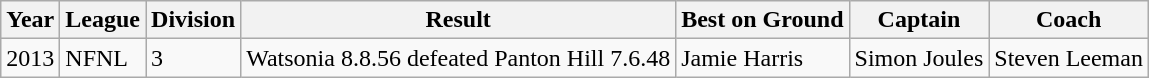<table class="wikitable">
<tr>
<th>Year</th>
<th>League</th>
<th>Division</th>
<th>Result</th>
<th>Best on Ground</th>
<th>Captain</th>
<th>Coach</th>
</tr>
<tr>
<td>2013</td>
<td>NFNL</td>
<td>3</td>
<td>Watsonia 8.8.56 defeated Panton Hill  7.6.48</td>
<td>Jamie Harris</td>
<td>Simon Joules</td>
<td>Steven Leeman</td>
</tr>
</table>
